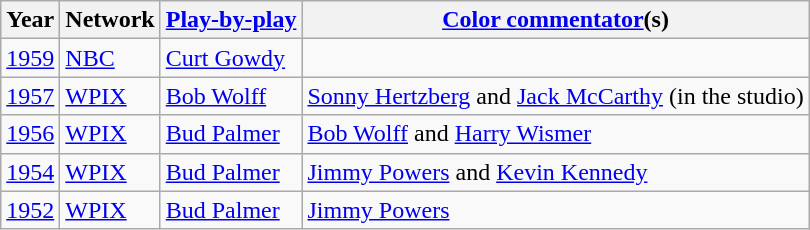<table class=wikitable>
<tr>
<th>Year</th>
<th>Network</th>
<th><a href='#'>Play-by-play</a></th>
<th><a href='#'>Color commentator</a>(s)</th>
</tr>
<tr>
<td><a href='#'>1959</a></td>
<td><a href='#'>NBC</a></td>
<td><a href='#'>Curt Gowdy</a></td>
</tr>
<tr>
<td><a href='#'>1957</a></td>
<td><a href='#'>WPIX</a></td>
<td><a href='#'>Bob Wolff</a></td>
<td><a href='#'>Sonny Hertzberg</a> and <a href='#'>Jack McCarthy</a> (in the studio)</td>
</tr>
<tr>
<td><a href='#'>1956</a></td>
<td><a href='#'>WPIX</a></td>
<td><a href='#'>Bud Palmer</a></td>
<td><a href='#'>Bob Wolff</a> and <a href='#'>Harry Wismer</a></td>
</tr>
<tr>
<td><a href='#'>1954</a></td>
<td><a href='#'>WPIX</a></td>
<td><a href='#'>Bud Palmer</a></td>
<td><a href='#'>Jimmy Powers</a> and <a href='#'>Kevin Kennedy</a></td>
</tr>
<tr>
<td><a href='#'>1952</a></td>
<td><a href='#'>WPIX</a></td>
<td><a href='#'>Bud Palmer</a></td>
<td><a href='#'>Jimmy Powers</a></td>
</tr>
</table>
